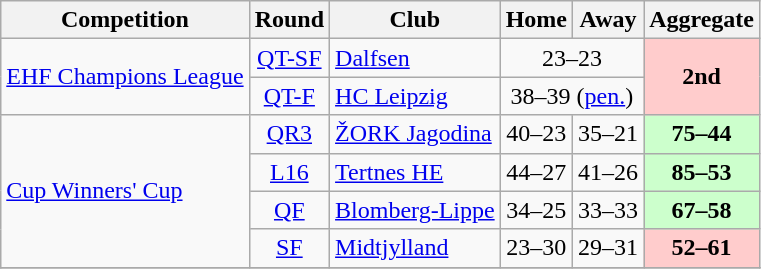<table class="wikitable">
<tr>
<th>Competition</th>
<th>Round</th>
<th>Club</th>
<th>Home</th>
<th>Away</th>
<th>Aggregate</th>
</tr>
<tr>
<td rowspan="2"><a href='#'>EHF Champions League</a></td>
<td style="text-align:center;"><a href='#'>QT-SF</a></td>
<td> <a href='#'>Dalfsen</a></td>
<td colspan="2" style="text-align:center;">23–23</td>
<td rowspan="2" style="text-align:center;" bgcolor="#ffcccc"><strong>2nd</strong></td>
</tr>
<tr>
<td style="text-align:center;"><a href='#'>QT-F</a></td>
<td> <a href='#'>HC Leipzig</a></td>
<td colspan="2" style="text-align:center;">38–39 (<a href='#'>pen.</a>)</td>
</tr>
<tr>
<td rowspan="4"><a href='#'>Cup Winners' Cup</a></td>
<td style="text-align:center;"><a href='#'>QR3</a></td>
<td> <a href='#'>ŽORK Jagodina</a></td>
<td style="text-align:center;">40–23</td>
<td style="text-align:center;">35–21</td>
<td style="text-align:center;" bgcolor="#ccffcc"><strong>75–44</strong></td>
</tr>
<tr>
<td style="text-align:center;"><a href='#'>L16</a></td>
<td> <a href='#'>Tertnes HE</a></td>
<td style="text-align:center;">44–27</td>
<td style="text-align:center;">41–26</td>
<td style="text-align:center;" bgcolor="#ccffcc"><strong>85–53</strong></td>
</tr>
<tr>
<td style="text-align:center;"><a href='#'>QF</a></td>
<td> <a href='#'>Blomberg-Lippe</a></td>
<td style="text-align:center;">34–25</td>
<td style="text-align:center;">33–33</td>
<td style="text-align:center;" bgcolor="#ccffcc"><strong>67–58</strong></td>
</tr>
<tr>
<td style="text-align:center;"><a href='#'>SF</a></td>
<td> <a href='#'>Midtjylland</a></td>
<td style="text-align:center;">23–30</td>
<td style="text-align:center;">29–31</td>
<td style="text-align:center;" bgcolor="#ffcccc"><strong>52–61</strong></td>
</tr>
<tr>
</tr>
</table>
